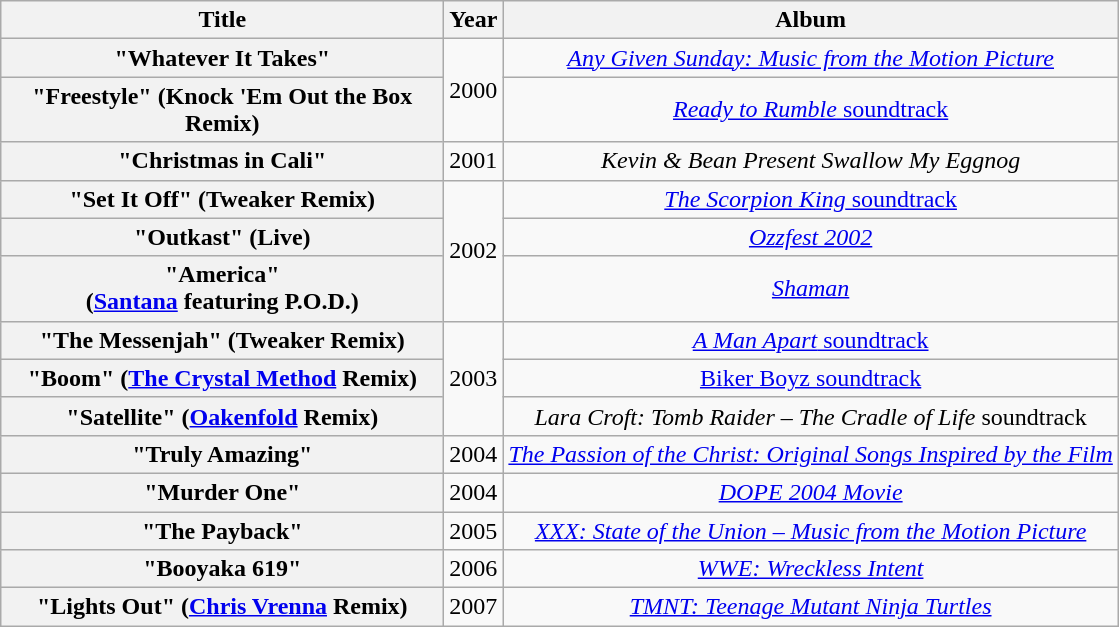<table class="wikitable plainrowheaders" style="text-align:center;">
<tr>
<th scope="col" style="width:18em;">Title</th>
<th scope="col">Year</th>
<th scope="col">Album</th>
</tr>
<tr>
<th scope="row">"Whatever It Takes"</th>
<td rowspan="2">2000</td>
<td><em><a href='#'>Any Given Sunday: Music from the Motion Picture</a></em></td>
</tr>
<tr>
<th scope="row">"Freestyle" (Knock 'Em Out the Box Remix)</th>
<td><a href='#'><em>Ready to Rumble</em> soundtrack</a></td>
</tr>
<tr>
<th scope="row">"Christmas in Cali"</th>
<td>2001</td>
<td><em>Kevin & Bean Present Swallow My Eggnog</em></td>
</tr>
<tr>
<th scope="row">"Set It Off" (Tweaker Remix)</th>
<td rowspan="3">2002</td>
<td><a href='#'><em>The Scorpion King</em> soundtrack</a></td>
</tr>
<tr>
<th scope="row">"Outkast" (Live)</th>
<td><em><a href='#'>Ozzfest 2002</a></em></td>
</tr>
<tr>
<th scope="row">"America"<br><span>(<a href='#'>Santana</a> featuring P.O.D.)</span></th>
<td><em><a href='#'>Shaman</a></em></td>
</tr>
<tr>
<th scope="row">"The Messenjah" (Tweaker Remix)</th>
<td rowspan="3">2003</td>
<td><a href='#'><em>A Man Apart</em> soundtrack</a></td>
</tr>
<tr>
<th scope="row">"Boom" (<a href='#'>The Crystal Method</a> Remix)</th>
<td><a href='#'>Biker Boyz soundtrack</a></td>
</tr>
<tr>
<th scope="row">"Satellite" (<a href='#'>Oakenfold</a> Remix)</th>
<td><em>Lara Croft: Tomb Raider – The Cradle of Life</em> soundtrack</td>
</tr>
<tr>
<th scope="row">"Truly Amazing"</th>
<td>2004</td>
<td><em><a href='#'>The Passion of the Christ: Original Songs Inspired by the Film</a></em></td>
</tr>
<tr>
<th scope="row">"Murder One"</th>
<td>2004</td>
<td><em><a href='#'>DOPE 2004 Movie</a></em></td>
</tr>
<tr>
<th scope="row">"The Payback"</th>
<td>2005</td>
<td><em><a href='#'>XXX: State of the Union –  Music from the Motion Picture</a></em></td>
</tr>
<tr>
<th scope="row">"Booyaka 619"</th>
<td>2006</td>
<td><em><a href='#'>WWE: Wreckless Intent</a></em></td>
</tr>
<tr>
<th scope="row">"Lights Out" (<a href='#'>Chris Vrenna</a> Remix)</th>
<td>2007</td>
<td><em><a href='#'>TMNT: Teenage Mutant Ninja Turtles</a></em></td>
</tr>
</table>
